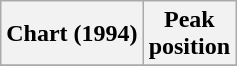<table class="wikitable">
<tr>
<th>Chart (1994)</th>
<th>Peak<br>position</th>
</tr>
<tr>
</tr>
</table>
